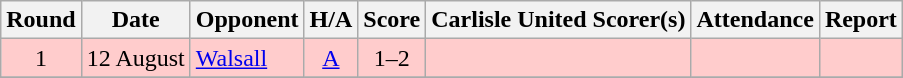<table class="wikitable" style="text-align:center">
<tr>
<th>Round</th>
<th>Date</th>
<th>Opponent</th>
<th>H/A</th>
<th>Score</th>
<th>Carlisle United Scorer(s)</th>
<th>Attendance</th>
<th>Report</th>
</tr>
<tr bgcolor=#FFCCCC>
<td>1</td>
<td align=left>12 August</td>
<td align=left><a href='#'>Walsall</a></td>
<td><a href='#'>A</a></td>
<td>1–2</td>
<td align=left></td>
<td></td>
<td></td>
</tr>
<tr>
</tr>
</table>
